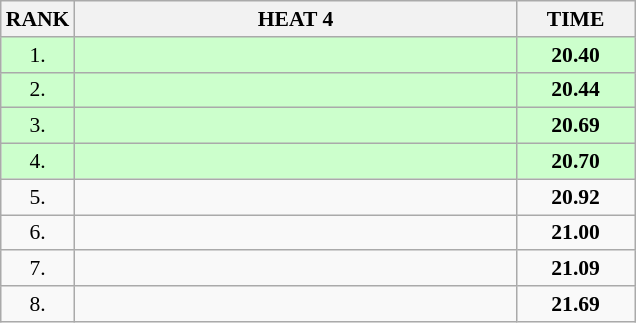<table class="wikitable" style="border-collapse: collapse; font-size: 90%;">
<tr>
<th>RANK</th>
<th style="width: 20em">HEAT 4</th>
<th style="width: 5em">TIME</th>
</tr>
<tr style="background:#ccffcc;">
<td align="center">1.</td>
<td></td>
<td align="center"><strong>20.40</strong></td>
</tr>
<tr style="background:#ccffcc;">
<td align="center">2.</td>
<td></td>
<td align="center"><strong>20.44</strong></td>
</tr>
<tr style="background:#ccffcc;">
<td align="center">3.</td>
<td></td>
<td align="center"><strong>20.69</strong></td>
</tr>
<tr style="background:#ccffcc;">
<td align="center">4.</td>
<td></td>
<td align="center"><strong>20.70</strong></td>
</tr>
<tr>
<td align="center">5.</td>
<td></td>
<td align="center"><strong>20.92</strong></td>
</tr>
<tr>
<td align="center">6.</td>
<td></td>
<td align="center"><strong>21.00</strong></td>
</tr>
<tr>
<td align="center">7.</td>
<td></td>
<td align="center"><strong>21.09</strong></td>
</tr>
<tr>
<td align="center">8.</td>
<td></td>
<td align="center"><strong>21.69</strong></td>
</tr>
</table>
